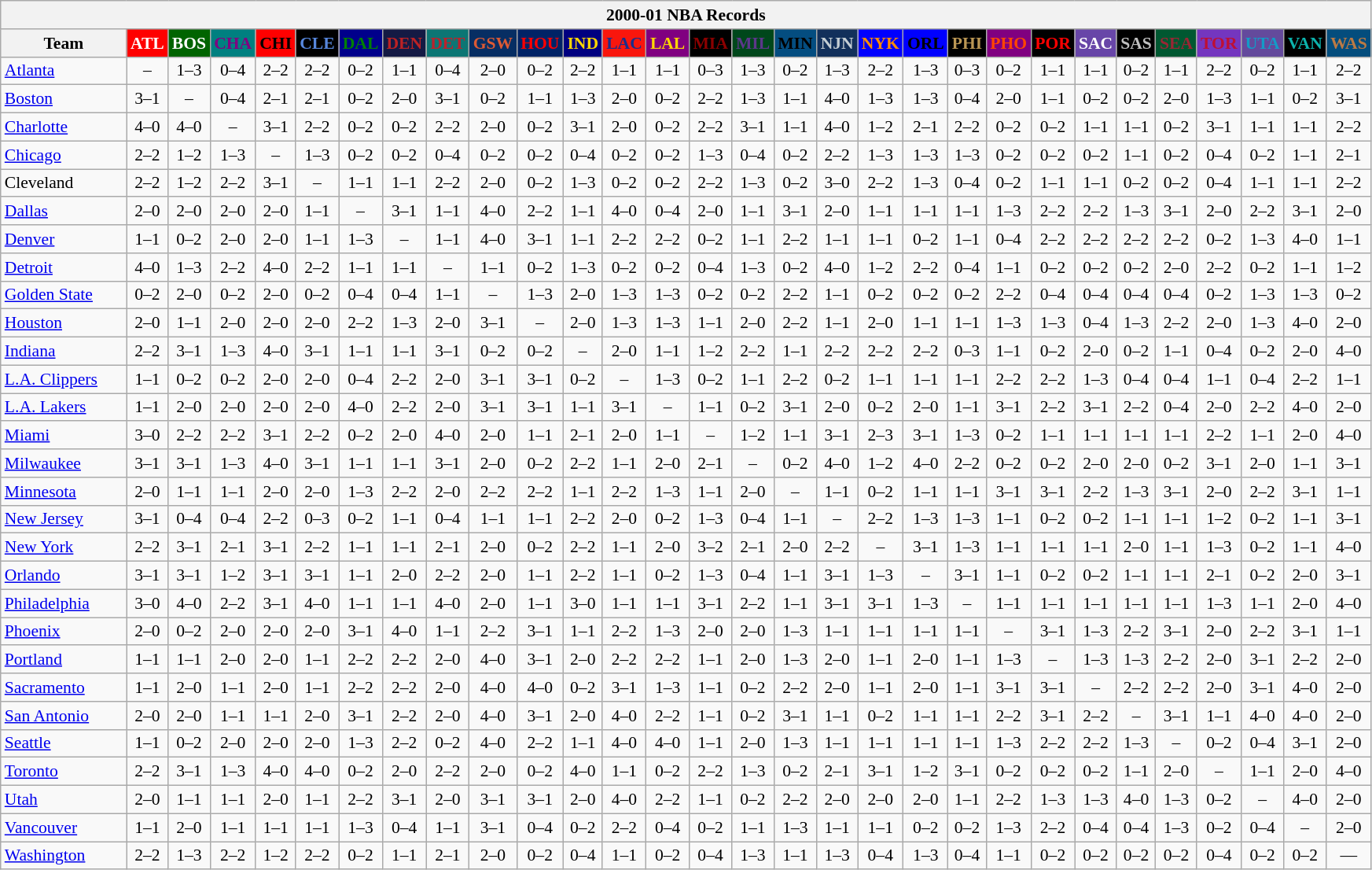<table class="wikitable" style="font-size:90%; text-align:center;">
<tr>
<th colspan=30>2000-01 NBA Records</th>
</tr>
<tr>
<th width=100>Team</th>
<th style="background:#FF0000;color:#FFFFFF;width=35">ATL</th>
<th style="background:#006400;color:#FFFFFF;width=35">BOS</th>
<th style="background:#008080;color:#800080;width=35">CHA</th>
<th style="background:#FF0000;color:#000000;width=35">CHI</th>
<th style="background:#000000;color:#5787DC;width=35">CLE</th>
<th style="background:#00008B;color:#008000;width=35">DAL</th>
<th style="background:#141A44;color:#BC2224;width=35">DEN</th>
<th style="background:#0C7674;color:#BB222C;width=35">DET</th>
<th style="background:#072E63;color:#DC5A34;width=35">GSW</th>
<th style="background:#002366;color:#FF0000;width=35">HOU</th>
<th style="background:#000080;color:#FFD700;width=35">IND</th>
<th style="background:#F9160D;color:#1A2E8B;width=35">LAC</th>
<th style="background:#800080;color:#FFD700;width=35">LAL</th>
<th style="background:#000000;color:#8B0000;width=35">MIA</th>
<th style="background:#00471B;color:#5C378A;width=35">MIL</th>
<th style="background:#044D80;color:#000000;width=35">MIN</th>
<th style="background:#12305B;color:#C4CED4;width=35">NJN</th>
<th style="background:#0000FF;color:#FF8C00;width=35">NYK</th>
<th style="background:#0000FF;color:#000000;width=35">ORL</th>
<th style="background:#000000;color:#BB9754;width=35">PHI</th>
<th style="background:#800080;color:#FF4500;width=35">PHO</th>
<th style="background:#000000;color:#FF0000;width=35">POR</th>
<th style="background:#6846A8;color:#FFFFFF;width=35">SAC</th>
<th style="background:#000000;color:#C0C0C0;width=35">SAS</th>
<th style="background:#005831;color:#992634;width=35">SEA</th>
<th style="background:#7436BF;color:#BE0F34;width=35">TOR</th>
<th style="background:#644A9C;color:#149BC7;width=35">UTA</th>
<th style="background:#000000;color:#0CB2AC;width=35">VAN</th>
<th style="background:#044D7D;color:#BC7A44;width=35">WAS</th>
</tr>
<tr>
<td style="text-align:left;"><a href='#'>Atlanta</a></td>
<td>–</td>
<td>1–3</td>
<td>0–4</td>
<td>2–2</td>
<td>2–2</td>
<td>0–2</td>
<td>1–1</td>
<td>0–4</td>
<td>2–0</td>
<td>0–2</td>
<td>2–2</td>
<td>1–1</td>
<td>1–1</td>
<td>0–3</td>
<td>1–3</td>
<td>0–2</td>
<td>1–3</td>
<td>2–2</td>
<td>1–3</td>
<td>0–3</td>
<td>0–2</td>
<td>1–1</td>
<td>1–1</td>
<td>0–2</td>
<td>1–1</td>
<td>2–2</td>
<td>0–2</td>
<td>1–1</td>
<td>2–2</td>
</tr>
<tr>
<td style="text-align:left;"><a href='#'>Boston</a></td>
<td>3–1</td>
<td>–</td>
<td>0–4</td>
<td>2–1</td>
<td>2–1</td>
<td>0–2</td>
<td>2–0</td>
<td>3–1</td>
<td>0–2</td>
<td>1–1</td>
<td>1–3</td>
<td>2–0</td>
<td>0–2</td>
<td>2–2</td>
<td>1–3</td>
<td>1–1</td>
<td>4–0</td>
<td>1–3</td>
<td>1–3</td>
<td>0–4</td>
<td>2–0</td>
<td>1–1</td>
<td>0–2</td>
<td>0–2</td>
<td>2–0</td>
<td>1–3</td>
<td>1–1</td>
<td>0–2</td>
<td>3–1</td>
</tr>
<tr>
<td style="text-align:left;"><a href='#'>Charlotte</a></td>
<td>4–0</td>
<td>4–0</td>
<td>–</td>
<td>3–1</td>
<td>2–2</td>
<td>0–2</td>
<td>0–2</td>
<td>2–2</td>
<td>2–0</td>
<td>0–2</td>
<td>3–1</td>
<td>2–0</td>
<td>0–2</td>
<td>2–2</td>
<td>3–1</td>
<td>1–1</td>
<td>4–0</td>
<td>1–2</td>
<td>2–1</td>
<td>2–2</td>
<td>0–2</td>
<td>0–2</td>
<td>1–1</td>
<td>1–1</td>
<td>0–2</td>
<td>3–1</td>
<td>1–1</td>
<td>1–1</td>
<td>2–2</td>
</tr>
<tr>
<td style="text-align:left;"><a href='#'>Chicago</a></td>
<td>2–2</td>
<td>1–2</td>
<td>1–3</td>
<td>–</td>
<td>1–3</td>
<td>0–2</td>
<td>0–2</td>
<td>0–4</td>
<td>0–2</td>
<td>0–2</td>
<td>0–4</td>
<td>0–2</td>
<td>0–2</td>
<td>1–3</td>
<td>0–4</td>
<td>0–2</td>
<td>2–2</td>
<td>1–3</td>
<td>1–3</td>
<td>1–3</td>
<td>0–2</td>
<td>0–2</td>
<td>0–2</td>
<td>1–1</td>
<td>0–2</td>
<td>0–4</td>
<td>0–2</td>
<td>1–1</td>
<td>2–1</td>
</tr>
<tr>
<td style="text-align:left;">Cleveland</td>
<td>2–2</td>
<td>1–2</td>
<td>2–2</td>
<td>3–1</td>
<td>–</td>
<td>1–1</td>
<td>1–1</td>
<td>2–2</td>
<td>2–0</td>
<td>0–2</td>
<td>1–3</td>
<td>0–2</td>
<td>0–2</td>
<td>2–2</td>
<td>1–3</td>
<td>0–2</td>
<td>3–0</td>
<td>2–2</td>
<td>1–3</td>
<td>0–4</td>
<td>0–2</td>
<td>1–1</td>
<td>1–1</td>
<td>0–2</td>
<td>0–2</td>
<td>0–4</td>
<td>1–1</td>
<td>1–1</td>
<td>2–2</td>
</tr>
<tr>
<td style="text-align:left;"><a href='#'>Dallas</a></td>
<td>2–0</td>
<td>2–0</td>
<td>2–0</td>
<td>2–0</td>
<td>1–1</td>
<td>–</td>
<td>3–1</td>
<td>1–1</td>
<td>4–0</td>
<td>2–2</td>
<td>1–1</td>
<td>4–0</td>
<td>0–4</td>
<td>2–0</td>
<td>1–1</td>
<td>3–1</td>
<td>2–0</td>
<td>1–1</td>
<td>1–1</td>
<td>1–1</td>
<td>1–3</td>
<td>2–2</td>
<td>2–2</td>
<td>1–3</td>
<td>3–1</td>
<td>2–0</td>
<td>2–2</td>
<td>3–1</td>
<td>2–0</td>
</tr>
<tr>
<td style="text-align:left;"><a href='#'>Denver</a></td>
<td>1–1</td>
<td>0–2</td>
<td>2–0</td>
<td>2–0</td>
<td>1–1</td>
<td>1–3</td>
<td>–</td>
<td>1–1</td>
<td>4–0</td>
<td>3–1</td>
<td>1–1</td>
<td>2–2</td>
<td>2–2</td>
<td>0–2</td>
<td>1–1</td>
<td>2–2</td>
<td>1–1</td>
<td>1–1</td>
<td>0–2</td>
<td>1–1</td>
<td>0–4</td>
<td>2–2</td>
<td>2–2</td>
<td>2–2</td>
<td>2–2</td>
<td>0–2</td>
<td>1–3</td>
<td>4–0</td>
<td>1–1</td>
</tr>
<tr>
<td style="text-align:left;"><a href='#'>Detroit</a></td>
<td>4–0</td>
<td>1–3</td>
<td>2–2</td>
<td>4–0</td>
<td>2–2</td>
<td>1–1</td>
<td>1–1</td>
<td>–</td>
<td>1–1</td>
<td>0–2</td>
<td>1–3</td>
<td>0–2</td>
<td>0–2</td>
<td>0–4</td>
<td>1–3</td>
<td>0–2</td>
<td>4–0</td>
<td>1–2</td>
<td>2–2</td>
<td>0–4</td>
<td>1–1</td>
<td>0–2</td>
<td>0–2</td>
<td>0–2</td>
<td>2–0</td>
<td>2–2</td>
<td>0–2</td>
<td>1–1</td>
<td>1–2</td>
</tr>
<tr>
<td style="text-align:left;"><a href='#'>Golden State</a></td>
<td>0–2</td>
<td>2–0</td>
<td>0–2</td>
<td>2–0</td>
<td>0–2</td>
<td>0–4</td>
<td>0–4</td>
<td>1–1</td>
<td>–</td>
<td>1–3</td>
<td>2–0</td>
<td>1–3</td>
<td>1–3</td>
<td>0–2</td>
<td>0–2</td>
<td>2–2</td>
<td>1–1</td>
<td>0–2</td>
<td>0–2</td>
<td>0–2</td>
<td>2–2</td>
<td>0–4</td>
<td>0–4</td>
<td>0–4</td>
<td>0–4</td>
<td>0–2</td>
<td>1–3</td>
<td>1–3</td>
<td>0–2</td>
</tr>
<tr>
<td style="text-align:left;"><a href='#'>Houston</a></td>
<td>2–0</td>
<td>1–1</td>
<td>2–0</td>
<td>2–0</td>
<td>2–0</td>
<td>2–2</td>
<td>1–3</td>
<td>2–0</td>
<td>3–1</td>
<td>–</td>
<td>2–0</td>
<td>1–3</td>
<td>1–3</td>
<td>1–1</td>
<td>2–0</td>
<td>2–2</td>
<td>1–1</td>
<td>2–0</td>
<td>1–1</td>
<td>1–1</td>
<td>1–3</td>
<td>1–3</td>
<td>0–4</td>
<td>1–3</td>
<td>2–2</td>
<td>2–0</td>
<td>1–3</td>
<td>4–0</td>
<td>2–0</td>
</tr>
<tr>
<td style="text-align:left;"><a href='#'>Indiana</a></td>
<td>2–2</td>
<td>3–1</td>
<td>1–3</td>
<td>4–0</td>
<td>3–1</td>
<td>1–1</td>
<td>1–1</td>
<td>3–1</td>
<td>0–2</td>
<td>0–2</td>
<td>–</td>
<td>2–0</td>
<td>1–1</td>
<td>1–2</td>
<td>2–2</td>
<td>1–1</td>
<td>2–2</td>
<td>2–2</td>
<td>2–2</td>
<td>0–3</td>
<td>1–1</td>
<td>0–2</td>
<td>2–0</td>
<td>0–2</td>
<td>1–1</td>
<td>0–4</td>
<td>0–2</td>
<td>2–0</td>
<td>4–0</td>
</tr>
<tr>
<td style="text-align:left;"><a href='#'>L.A. Clippers</a></td>
<td>1–1</td>
<td>0–2</td>
<td>0–2</td>
<td>2–0</td>
<td>2–0</td>
<td>0–4</td>
<td>2–2</td>
<td>2–0</td>
<td>3–1</td>
<td>3–1</td>
<td>0–2</td>
<td>–</td>
<td>1–3</td>
<td>0–2</td>
<td>1–1</td>
<td>2–2</td>
<td>0–2</td>
<td>1–1</td>
<td>1–1</td>
<td>1–1</td>
<td>2–2</td>
<td>2–2</td>
<td>1–3</td>
<td>0–4</td>
<td>0–4</td>
<td>1–1</td>
<td>0–4</td>
<td>2–2</td>
<td>1–1</td>
</tr>
<tr>
<td style="text-align:left;"><a href='#'>L.A. Lakers</a></td>
<td>1–1</td>
<td>2–0</td>
<td>2–0</td>
<td>2–0</td>
<td>2–0</td>
<td>4–0</td>
<td>2–2</td>
<td>2–0</td>
<td>3–1</td>
<td>3–1</td>
<td>1–1</td>
<td>3–1</td>
<td>–</td>
<td>1–1</td>
<td>0–2</td>
<td>3–1</td>
<td>2–0</td>
<td>0–2</td>
<td>2–0</td>
<td>1–1</td>
<td>3–1</td>
<td>2–2</td>
<td>3–1</td>
<td>2–2</td>
<td>0–4</td>
<td>2–0</td>
<td>2–2</td>
<td>4–0</td>
<td>2–0</td>
</tr>
<tr>
<td style="text-align:left;"><a href='#'>Miami</a></td>
<td>3–0</td>
<td>2–2</td>
<td>2–2</td>
<td>3–1</td>
<td>2–2</td>
<td>0–2</td>
<td>2–0</td>
<td>4–0</td>
<td>2–0</td>
<td>1–1</td>
<td>2–1</td>
<td>2–0</td>
<td>1–1</td>
<td>–</td>
<td>1–2</td>
<td>1–1</td>
<td>3–1</td>
<td>2–3</td>
<td>3–1</td>
<td>1–3</td>
<td>0–2</td>
<td>1–1</td>
<td>1–1</td>
<td>1–1</td>
<td>1–1</td>
<td>2–2</td>
<td>1–1</td>
<td>2–0</td>
<td>4–0</td>
</tr>
<tr>
<td style="text-align:left;"><a href='#'>Milwaukee</a></td>
<td>3–1</td>
<td>3–1</td>
<td>1–3</td>
<td>4–0</td>
<td>3–1</td>
<td>1–1</td>
<td>1–1</td>
<td>3–1</td>
<td>2–0</td>
<td>0–2</td>
<td>2–2</td>
<td>1–1</td>
<td>2–0</td>
<td>2–1</td>
<td>–</td>
<td>0–2</td>
<td>4–0</td>
<td>1–2</td>
<td>4–0</td>
<td>2–2</td>
<td>0–2</td>
<td>0–2</td>
<td>2–0</td>
<td>2–0</td>
<td>0–2</td>
<td>3–1</td>
<td>2–0</td>
<td>1–1</td>
<td>3–1</td>
</tr>
<tr>
<td style="text-align:left;"><a href='#'>Minnesota</a></td>
<td>2–0</td>
<td>1–1</td>
<td>1–1</td>
<td>2–0</td>
<td>2–0</td>
<td>1–3</td>
<td>2–2</td>
<td>2–0</td>
<td>2–2</td>
<td>2–2</td>
<td>1–1</td>
<td>2–2</td>
<td>1–3</td>
<td>1–1</td>
<td>2–0</td>
<td>–</td>
<td>1–1</td>
<td>0–2</td>
<td>1–1</td>
<td>1–1</td>
<td>3–1</td>
<td>3–1</td>
<td>2–2</td>
<td>1–3</td>
<td>3–1</td>
<td>2–0</td>
<td>2–2</td>
<td>3–1</td>
<td>1–1</td>
</tr>
<tr>
<td style="text-align:left;"><a href='#'>New Jersey</a></td>
<td>3–1</td>
<td>0–4</td>
<td>0–4</td>
<td>2–2</td>
<td>0–3</td>
<td>0–2</td>
<td>1–1</td>
<td>0–4</td>
<td>1–1</td>
<td>1–1</td>
<td>2–2</td>
<td>2–0</td>
<td>0–2</td>
<td>1–3</td>
<td>0–4</td>
<td>1–1</td>
<td>–</td>
<td>2–2</td>
<td>1–3</td>
<td>1–3</td>
<td>1–1</td>
<td>0–2</td>
<td>0–2</td>
<td>1–1</td>
<td>1–1</td>
<td>1–2</td>
<td>0–2</td>
<td>1–1</td>
<td>3–1</td>
</tr>
<tr>
<td style="text-align:left;"><a href='#'>New York</a></td>
<td>2–2</td>
<td>3–1</td>
<td>2–1</td>
<td>3–1</td>
<td>2–2</td>
<td>1–1</td>
<td>1–1</td>
<td>2–1</td>
<td>2–0</td>
<td>0–2</td>
<td>2–2</td>
<td>1–1</td>
<td>2–0</td>
<td>3–2</td>
<td>2–1</td>
<td>2–0</td>
<td>2–2</td>
<td>–</td>
<td>3–1</td>
<td>1–3</td>
<td>1–1</td>
<td>1–1</td>
<td>1–1</td>
<td>2–0</td>
<td>1–1</td>
<td>1–3</td>
<td>0–2</td>
<td>1–1</td>
<td>4–0</td>
</tr>
<tr>
<td style="text-align:left;"><a href='#'>Orlando</a></td>
<td>3–1</td>
<td>3–1</td>
<td>1–2</td>
<td>3–1</td>
<td>3–1</td>
<td>1–1</td>
<td>2–0</td>
<td>2–2</td>
<td>2–0</td>
<td>1–1</td>
<td>2–2</td>
<td>1–1</td>
<td>0–2</td>
<td>1–3</td>
<td>0–4</td>
<td>1–1</td>
<td>3–1</td>
<td>1–3</td>
<td>–</td>
<td>3–1</td>
<td>1–1</td>
<td>0–2</td>
<td>0–2</td>
<td>1–1</td>
<td>1–1</td>
<td>2–1</td>
<td>0–2</td>
<td>2–0</td>
<td>3–1</td>
</tr>
<tr>
<td style="text-align:left;"><a href='#'>Philadelphia</a></td>
<td>3–0</td>
<td>4–0</td>
<td>2–2</td>
<td>3–1</td>
<td>4–0</td>
<td>1–1</td>
<td>1–1</td>
<td>4–0</td>
<td>2–0</td>
<td>1–1</td>
<td>3–0</td>
<td>1–1</td>
<td>1–1</td>
<td>3–1</td>
<td>2–2</td>
<td>1–1</td>
<td>3–1</td>
<td>3–1</td>
<td>1–3</td>
<td>–</td>
<td>1–1</td>
<td>1–1</td>
<td>1–1</td>
<td>1–1</td>
<td>1–1</td>
<td>1–3</td>
<td>1–1</td>
<td>2–0</td>
<td>4–0</td>
</tr>
<tr>
<td style="text-align:left;"><a href='#'>Phoenix</a></td>
<td>2–0</td>
<td>0–2</td>
<td>2–0</td>
<td>2–0</td>
<td>2–0</td>
<td>3–1</td>
<td>4–0</td>
<td>1–1</td>
<td>2–2</td>
<td>3–1</td>
<td>1–1</td>
<td>2–2</td>
<td>1–3</td>
<td>2–0</td>
<td>2–0</td>
<td>1–3</td>
<td>1–1</td>
<td>1–1</td>
<td>1–1</td>
<td>1–1</td>
<td>–</td>
<td>3–1</td>
<td>1–3</td>
<td>2–2</td>
<td>3–1</td>
<td>2–0</td>
<td>2–2</td>
<td>3–1</td>
<td>1–1</td>
</tr>
<tr>
<td style="text-align:left;"><a href='#'>Portland</a></td>
<td>1–1</td>
<td>1–1</td>
<td>2–0</td>
<td>2–0</td>
<td>1–1</td>
<td>2–2</td>
<td>2–2</td>
<td>2–0</td>
<td>4–0</td>
<td>3–1</td>
<td>2–0</td>
<td>2–2</td>
<td>2–2</td>
<td>1–1</td>
<td>2–0</td>
<td>1–3</td>
<td>2–0</td>
<td>1–1</td>
<td>2–0</td>
<td>1–1</td>
<td>1–3</td>
<td>–</td>
<td>1–3</td>
<td>1–3</td>
<td>2–2</td>
<td>2–0</td>
<td>3–1</td>
<td>2–2</td>
<td>2–0</td>
</tr>
<tr>
<td style="text-align:left;"><a href='#'>Sacramento</a></td>
<td>1–1</td>
<td>2–0</td>
<td>1–1</td>
<td>2–0</td>
<td>1–1</td>
<td>2–2</td>
<td>2–2</td>
<td>2–0</td>
<td>4–0</td>
<td>4–0</td>
<td>0–2</td>
<td>3–1</td>
<td>1–3</td>
<td>1–1</td>
<td>0–2</td>
<td>2–2</td>
<td>2–0</td>
<td>1–1</td>
<td>2–0</td>
<td>1–1</td>
<td>3–1</td>
<td>3–1</td>
<td>–</td>
<td>2–2</td>
<td>2–2</td>
<td>2–0</td>
<td>3–1</td>
<td>4–0</td>
<td>2–0</td>
</tr>
<tr>
<td style="text-align:left;"><a href='#'>San Antonio</a></td>
<td>2–0</td>
<td>2–0</td>
<td>1–1</td>
<td>1–1</td>
<td>2–0</td>
<td>3–1</td>
<td>2–2</td>
<td>2–0</td>
<td>4–0</td>
<td>3–1</td>
<td>2–0</td>
<td>4–0</td>
<td>2–2</td>
<td>1–1</td>
<td>0–2</td>
<td>3–1</td>
<td>1–1</td>
<td>0–2</td>
<td>1–1</td>
<td>1–1</td>
<td>2–2</td>
<td>3–1</td>
<td>2–2</td>
<td>–</td>
<td>3–1</td>
<td>1–1</td>
<td>4–0</td>
<td>4–0</td>
<td>2–0</td>
</tr>
<tr>
<td style="text-align:left;"><a href='#'>Seattle</a></td>
<td>1–1</td>
<td>0–2</td>
<td>2–0</td>
<td>2–0</td>
<td>2–0</td>
<td>1–3</td>
<td>2–2</td>
<td>0–2</td>
<td>4–0</td>
<td>2–2</td>
<td>1–1</td>
<td>4–0</td>
<td>4–0</td>
<td>1–1</td>
<td>2–0</td>
<td>1–3</td>
<td>1–1</td>
<td>1–1</td>
<td>1–1</td>
<td>1–1</td>
<td>1–3</td>
<td>2–2</td>
<td>2–2</td>
<td>1–3</td>
<td>–</td>
<td>0–2</td>
<td>0–4</td>
<td>3–1</td>
<td>2–0</td>
</tr>
<tr>
<td style="text-align:left;"><a href='#'>Toronto</a></td>
<td>2–2</td>
<td>3–1</td>
<td>1–3</td>
<td>4–0</td>
<td>4–0</td>
<td>0–2</td>
<td>2–0</td>
<td>2–2</td>
<td>2–0</td>
<td>0–2</td>
<td>4–0</td>
<td>1–1</td>
<td>0–2</td>
<td>2–2</td>
<td>1–3</td>
<td>0–2</td>
<td>2–1</td>
<td>3–1</td>
<td>1–2</td>
<td>3–1</td>
<td>0–2</td>
<td>0–2</td>
<td>0–2</td>
<td>1–1</td>
<td>2–0</td>
<td>–</td>
<td>1–1</td>
<td>2–0</td>
<td>4–0</td>
</tr>
<tr>
<td style="text-align:left;"><a href='#'>Utah</a></td>
<td>2–0</td>
<td>1–1</td>
<td>1–1</td>
<td>2–0</td>
<td>1–1</td>
<td>2–2</td>
<td>3–1</td>
<td>2–0</td>
<td>3–1</td>
<td>3–1</td>
<td>2–0</td>
<td>4–0</td>
<td>2–2</td>
<td>1–1</td>
<td>0–2</td>
<td>2–2</td>
<td>2–0</td>
<td>2–0</td>
<td>2–0</td>
<td>1–1</td>
<td>2–2</td>
<td>1–3</td>
<td>1–3</td>
<td>4–0</td>
<td>1–3</td>
<td>0–2</td>
<td>–</td>
<td>4–0</td>
<td>2–0</td>
</tr>
<tr>
<td style="text-align:left;"><a href='#'>Vancouver</a></td>
<td>1–1</td>
<td>2–0</td>
<td>1–1</td>
<td>1–1</td>
<td>1–1</td>
<td>1–3</td>
<td>0–4</td>
<td>1–1</td>
<td>3–1</td>
<td>0–4</td>
<td>0–2</td>
<td>2–2</td>
<td>0–4</td>
<td>0–2</td>
<td>1–1</td>
<td>1–3</td>
<td>1–1</td>
<td>1–1</td>
<td>0–2</td>
<td>0–2</td>
<td>1–3</td>
<td>2–2</td>
<td>0–4</td>
<td>0–4</td>
<td>1–3</td>
<td>0–2</td>
<td>0–4</td>
<td>–</td>
<td>2–0</td>
</tr>
<tr>
<td style="text-align:left;"><a href='#'>Washington</a></td>
<td>2–2</td>
<td>1–3</td>
<td>2–2</td>
<td>1–2</td>
<td>2–2</td>
<td>0–2</td>
<td>1–1</td>
<td>2–1</td>
<td>2–0</td>
<td>0–2</td>
<td>0–4</td>
<td>1–1</td>
<td>0–2</td>
<td>0–4</td>
<td>1–3</td>
<td>1–1</td>
<td>1–3</td>
<td>0–4</td>
<td>1–3</td>
<td>0–4</td>
<td>1–1</td>
<td>0–2</td>
<td>0–2</td>
<td>0–2</td>
<td>0–2</td>
<td>0–4</td>
<td>0–2</td>
<td>0–2</td>
<td>—</td>
</tr>
</table>
